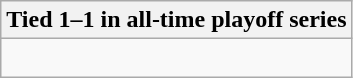<table class="wikitable collapsible collapsed">
<tr>
<th>Tied 1–1 in all-time playoff series</th>
</tr>
<tr>
<td><br>
</td>
</tr>
</table>
